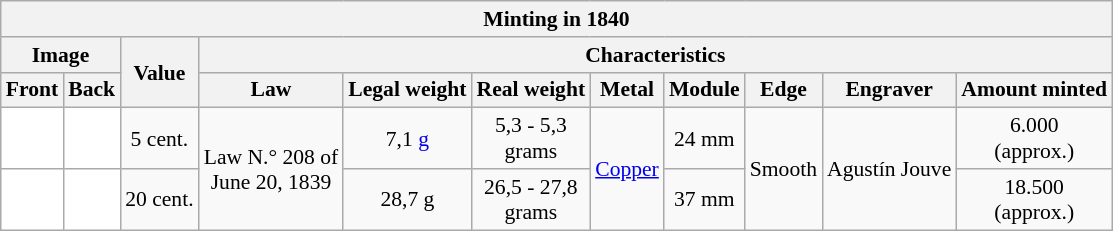<table class="wikitable" align="center" style="font-size: 90%">
<tr>
<th colspan="11">Minting in 1840</th>
</tr>
<tr>
<th colspan="2">Image</th>
<th rowspan="2">Value</th>
<th colspan="8">Characteristics</th>
</tr>
<tr>
<th>Front</th>
<th>Back</th>
<th>Law</th>
<th>Legal weight</th>
<th>Real weight</th>
<th>Metal</th>
<th>Module</th>
<th>Edge</th>
<th>Engraver</th>
<th>Amount minted</th>
</tr>
<tr>
<td align="center" bgcolor="#FFFFFF"></td>
<td align="center" bgcolor="#FFFFFF"></td>
<td style="text-align: center;">5 cent.</td>
<td rowspan="2" style="text-align: center;">Law N.° 208 of<br>June 20, 1839</td>
<td style="text-align: center;">7,1 <a href='#'>g</a></td>
<td style="text-align: center;">5,3 - 5,3<br>grams</td>
<td rowspan="2" style="text-align: center;"><a href='#'>Copper</a></td>
<td style="text-align: center;">24 mm</td>
<td rowspan="2" style="text-align: center;">Smooth</td>
<td rowspan="2" style="text-align: center;">Agustín Jouve</td>
<td style="text-align: center;">6.000<br>(approx.)</td>
</tr>
<tr>
<td align="center" bgcolor="#FFFFFF"></td>
<td align="center" bgcolor="#FFFFFF"></td>
<td style="text-align: center;">20 cent.</td>
<td style="text-align: center;">28,7 g</td>
<td style="text-align: center;">26,5 - 27,8<br>grams</td>
<td style="text-align: center;">37 mm</td>
<td style="text-align: center;">18.500<br>(approx.)</td>
</tr>
</table>
